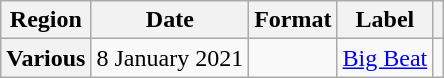<table class="wikitable plainrowheaders">
<tr>
<th scope="col">Region</th>
<th scope="col">Date</th>
<th scope="col">Format</th>
<th scope="col">Label</th>
<th scope="col"></th>
</tr>
<tr>
<th scope="row">Various</th>
<td>8 January 2021</td>
<td></td>
<td><a href='#'>Big Beat</a></td>
<td></td>
</tr>
</table>
